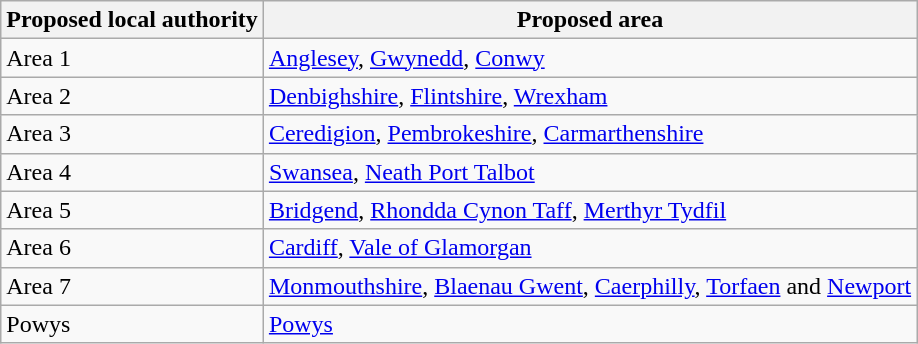<table class="wikitable">
<tr>
<th>Proposed local authority</th>
<th>Proposed area</th>
</tr>
<tr>
<td>Area 1</td>
<td><a href='#'>Anglesey</a>, <a href='#'>Gwynedd</a>, <a href='#'>Conwy</a></td>
</tr>
<tr>
<td>Area 2</td>
<td><a href='#'>Denbighshire</a>, <a href='#'>Flintshire</a>, <a href='#'>Wrexham</a></td>
</tr>
<tr>
<td>Area 3</td>
<td><a href='#'>Ceredigion</a>, <a href='#'>Pembrokeshire</a>, <a href='#'>Carmarthenshire</a></td>
</tr>
<tr>
<td>Area 4</td>
<td><a href='#'>Swansea</a>, <a href='#'>Neath Port Talbot</a></td>
</tr>
<tr>
<td>Area 5</td>
<td><a href='#'>Bridgend</a>, <a href='#'>Rhondda Cynon Taff</a>, <a href='#'>Merthyr Tydfil</a></td>
</tr>
<tr>
<td>Area 6</td>
<td><a href='#'>Cardiff</a>, <a href='#'>Vale of Glamorgan</a></td>
</tr>
<tr>
<td>Area 7</td>
<td><a href='#'>Monmouthshire</a>, <a href='#'>Blaenau Gwent</a>, <a href='#'>Caerphilly</a>, <a href='#'>Torfaen</a> and <a href='#'>Newport</a></td>
</tr>
<tr>
<td>Powys</td>
<td><a href='#'>Powys</a></td>
</tr>
</table>
